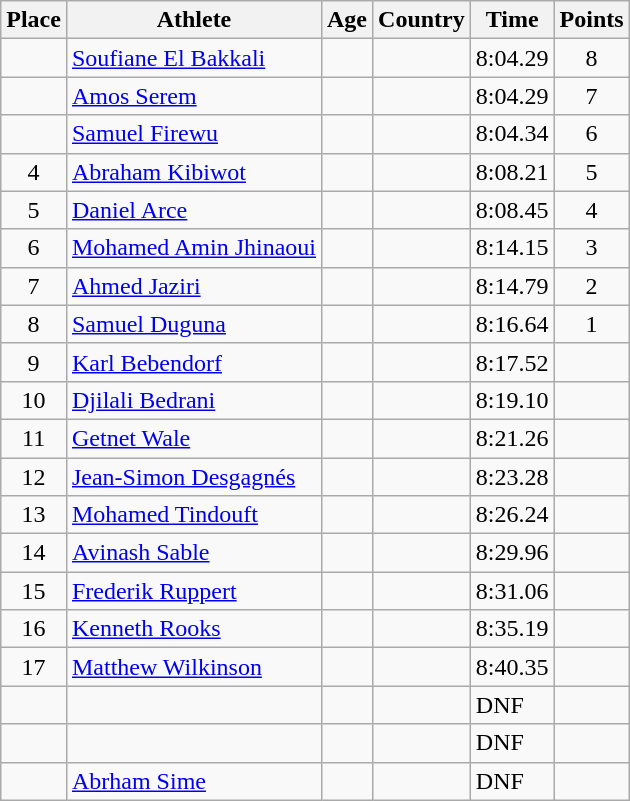<table class="wikitable mw-datatable sortable">
<tr>
<th>Place</th>
<th>Athlete</th>
<th>Age</th>
<th>Country</th>
<th>Time</th>
<th>Points</th>
</tr>
<tr>
<td align=center></td>
<td><a href='#'>Soufiane El Bakkali</a></td>
<td></td>
<td></td>
<td>8:04.29</td>
<td align=center>8</td>
</tr>
<tr>
<td align=center></td>
<td><a href='#'>Amos Serem</a></td>
<td></td>
<td></td>
<td>8:04.29</td>
<td align=center>7</td>
</tr>
<tr>
<td align=center></td>
<td><a href='#'>Samuel Firewu</a></td>
<td></td>
<td></td>
<td>8:04.34</td>
<td align=center>6</td>
</tr>
<tr>
<td align=center>4</td>
<td><a href='#'>Abraham Kibiwot</a></td>
<td></td>
<td></td>
<td>8:08.21</td>
<td align=center>5</td>
</tr>
<tr>
<td align=center>5</td>
<td><a href='#'>Daniel Arce</a></td>
<td></td>
<td></td>
<td>8:08.45</td>
<td align=center>4</td>
</tr>
<tr>
<td align=center>6</td>
<td><a href='#'>Mohamed Amin Jhinaoui</a></td>
<td></td>
<td></td>
<td>8:14.15</td>
<td align=center>3</td>
</tr>
<tr>
<td align=center>7</td>
<td><a href='#'>Ahmed Jaziri</a></td>
<td></td>
<td></td>
<td>8:14.79</td>
<td align=center>2</td>
</tr>
<tr>
<td align=center>8</td>
<td><a href='#'>Samuel Duguna</a></td>
<td></td>
<td></td>
<td>8:16.64</td>
<td align=center>1</td>
</tr>
<tr>
<td align=center>9</td>
<td><a href='#'>Karl Bebendorf</a></td>
<td></td>
<td></td>
<td>8:17.52</td>
<td align=center></td>
</tr>
<tr>
<td align=center>10</td>
<td><a href='#'>Djilali Bedrani</a></td>
<td></td>
<td></td>
<td>8:19.10</td>
<td align=center></td>
</tr>
<tr>
<td align=center>11</td>
<td><a href='#'>Getnet Wale</a></td>
<td></td>
<td></td>
<td>8:21.26</td>
<td align=center></td>
</tr>
<tr>
<td align=center>12</td>
<td><a href='#'>Jean-Simon Desgagnés</a></td>
<td></td>
<td></td>
<td>8:23.28</td>
<td align=center></td>
</tr>
<tr>
<td align=center>13</td>
<td><a href='#'>Mohamed Tindouft</a></td>
<td></td>
<td></td>
<td>8:26.24</td>
<td align=center></td>
</tr>
<tr>
<td align=center>14</td>
<td><a href='#'>Avinash Sable</a></td>
<td></td>
<td></td>
<td>8:29.96</td>
<td align=center></td>
</tr>
<tr>
<td align=center>15</td>
<td><a href='#'>Frederik Ruppert</a></td>
<td></td>
<td></td>
<td>8:31.06</td>
<td align=center></td>
</tr>
<tr>
<td align=center>16</td>
<td><a href='#'>Kenneth Rooks</a></td>
<td></td>
<td></td>
<td>8:35.19</td>
<td align=center></td>
</tr>
<tr>
<td align=center>17</td>
<td><a href='#'>Matthew Wilkinson</a></td>
<td></td>
<td></td>
<td>8:40.35</td>
<td align=center></td>
</tr>
<tr>
<td align=center></td>
<td></td>
<td></td>
<td></td>
<td>DNF</td>
<td align=center></td>
</tr>
<tr>
<td align=center></td>
<td></td>
<td></td>
<td></td>
<td>DNF</td>
<td align=center></td>
</tr>
<tr>
<td align=center></td>
<td><a href='#'>Abrham Sime</a></td>
<td></td>
<td></td>
<td>DNF</td>
<td align=center></td>
</tr>
</table>
